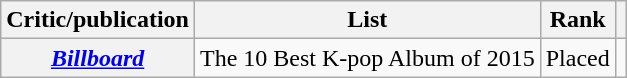<table class="wikitable plainrowheaders" style="text-align:center">
<tr>
<th scope="col">Critic/publication</th>
<th scope="col">List</th>
<th scope="col">Rank</th>
<th scope="col"></th>
</tr>
<tr>
<th scope="row"><em><a href='#'>Billboard</a></em></th>
<td>The 10 Best K-pop Album of 2015</td>
<td>Placed</td>
<td></td>
</tr>
</table>
